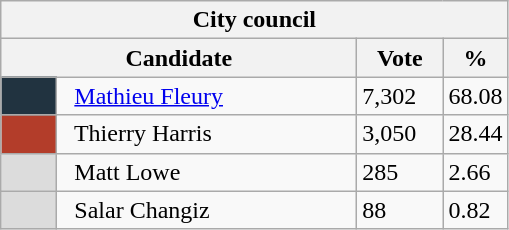<table class="wikitable">
<tr>
<th colspan="4">City council</th>
</tr>
<tr>
<th bgcolor="#DDDDFF" width="230px" colspan="2">Candidate</th>
<th bgcolor="#DDDDFF" width="50px">Vote</th>
<th bgcolor="#DDDDFF" width="30px">%</th>
</tr>
<tr>
<td bgcolor=#213340 width="30px"> </td>
<td>  <a href='#'>Mathieu Fleury</a></td>
<td>7,302</td>
<td>68.08</td>
</tr>
<tr>
<td bgcolor=#B33D2A width="30px"> </td>
<td>  Thierry Harris</td>
<td>3,050</td>
<td>28.44</td>
</tr>
<tr>
<td bgcolor=#DCDCDC width="30px"> </td>
<td>  Matt Lowe</td>
<td>285</td>
<td>2.66</td>
</tr>
<tr>
<td bgcolor=#DCDCDC width="30px"> </td>
<td>  Salar Changiz</td>
<td>88</td>
<td>0.82</td>
</tr>
</table>
